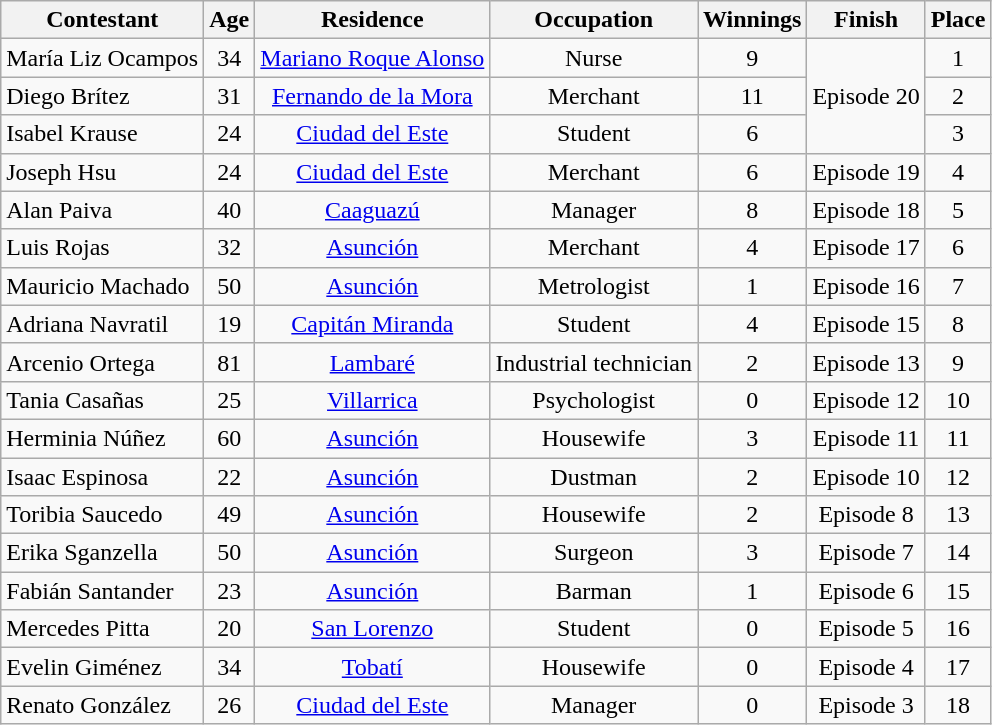<table class="wikitable sortable" style="text-align:center">
<tr>
<th>Contestant</th>
<th>Age</th>
<th>Residence</th>
<th>Occupation</th>
<th>Winnings</th>
<th>Finish</th>
<th>Place</th>
</tr>
<tr>
<td align="left">María Liz Ocampos</td>
<td>34</td>
<td><a href='#'>Mariano Roque Alonso</a></td>
<td>Nurse</td>
<td>9</td>
<td rowspan=3>Episode 20</td>
<td>1</td>
</tr>
<tr>
<td align="left">Diego Brítez</td>
<td>31</td>
<td><a href='#'>Fernando de la Mora</a></td>
<td>Merchant</td>
<td>11</td>
<td>2</td>
</tr>
<tr>
<td align="left">Isabel Krause</td>
<td>24</td>
<td><a href='#'>Ciudad del Este</a></td>
<td>Student</td>
<td>6</td>
<td>3</td>
</tr>
<tr>
<td align="left">Joseph Hsu</td>
<td>24</td>
<td><a href='#'>Ciudad del Este</a></td>
<td>Merchant</td>
<td>6</td>
<td>Episode 19</td>
<td>4</td>
</tr>
<tr>
<td align="left">Alan Paiva</td>
<td>40</td>
<td><a href='#'>Caaguazú</a></td>
<td>Manager</td>
<td>8</td>
<td>Episode 18</td>
<td>5</td>
</tr>
<tr>
<td align="left">Luis Rojas</td>
<td>32</td>
<td><a href='#'>Asunción</a></td>
<td>Merchant</td>
<td>4</td>
<td>Episode 17</td>
<td>6</td>
</tr>
<tr>
<td align="left">Mauricio Machado</td>
<td>50</td>
<td><a href='#'>Asunción</a></td>
<td>Metrologist</td>
<td>1</td>
<td>Episode 16</td>
<td>7</td>
</tr>
<tr>
<td align="left">Adriana Navratil</td>
<td>19</td>
<td><a href='#'>Capitán Miranda</a></td>
<td>Student</td>
<td>4</td>
<td>Episode 15</td>
<td>8</td>
</tr>
<tr>
<td align="left">Arcenio Ortega</td>
<td>81</td>
<td><a href='#'>Lambaré</a></td>
<td>Industrial technician</td>
<td>2</td>
<td>Episode 13</td>
<td>9</td>
</tr>
<tr>
<td align="left">Tania Casañas</td>
<td>25</td>
<td><a href='#'>Villarrica</a></td>
<td>Psychologist</td>
<td>0</td>
<td>Episode 12</td>
<td>10</td>
</tr>
<tr>
<td align="left">Herminia Núñez</td>
<td>60</td>
<td><a href='#'>Asunción</a></td>
<td>Housewife</td>
<td>3</td>
<td>Episode 11</td>
<td>11</td>
</tr>
<tr>
<td align="left">Isaac Espinosa</td>
<td>22</td>
<td><a href='#'>Asunción</a></td>
<td>Dustman</td>
<td>2</td>
<td>Episode 10</td>
<td>12</td>
</tr>
<tr>
<td align="left">Toribia Saucedo</td>
<td>49</td>
<td><a href='#'>Asunción</a></td>
<td>Housewife</td>
<td>2</td>
<td>Episode 8</td>
<td>13</td>
</tr>
<tr>
<td align="left">Erika Sganzella</td>
<td>50</td>
<td><a href='#'>Asunción</a></td>
<td>Surgeon</td>
<td>3</td>
<td>Episode 7</td>
<td>14</td>
</tr>
<tr>
<td align="left">Fabián Santander</td>
<td>23</td>
<td><a href='#'>Asunción</a></td>
<td>Barman</td>
<td>1</td>
<td>Episode 6</td>
<td>15</td>
</tr>
<tr>
<td align="left">Mercedes Pitta</td>
<td>20</td>
<td><a href='#'>San Lorenzo</a></td>
<td>Student</td>
<td>0</td>
<td>Episode 5</td>
<td>16</td>
</tr>
<tr>
<td align="left">Evelin Giménez</td>
<td>34</td>
<td><a href='#'>Tobatí</a></td>
<td>Housewife</td>
<td>0</td>
<td>Episode 4</td>
<td>17</td>
</tr>
<tr>
<td align="left">Renato González</td>
<td>26</td>
<td><a href='#'>Ciudad del Este</a></td>
<td>Manager</td>
<td>0</td>
<td>Episode 3</td>
<td>18</td>
</tr>
</table>
